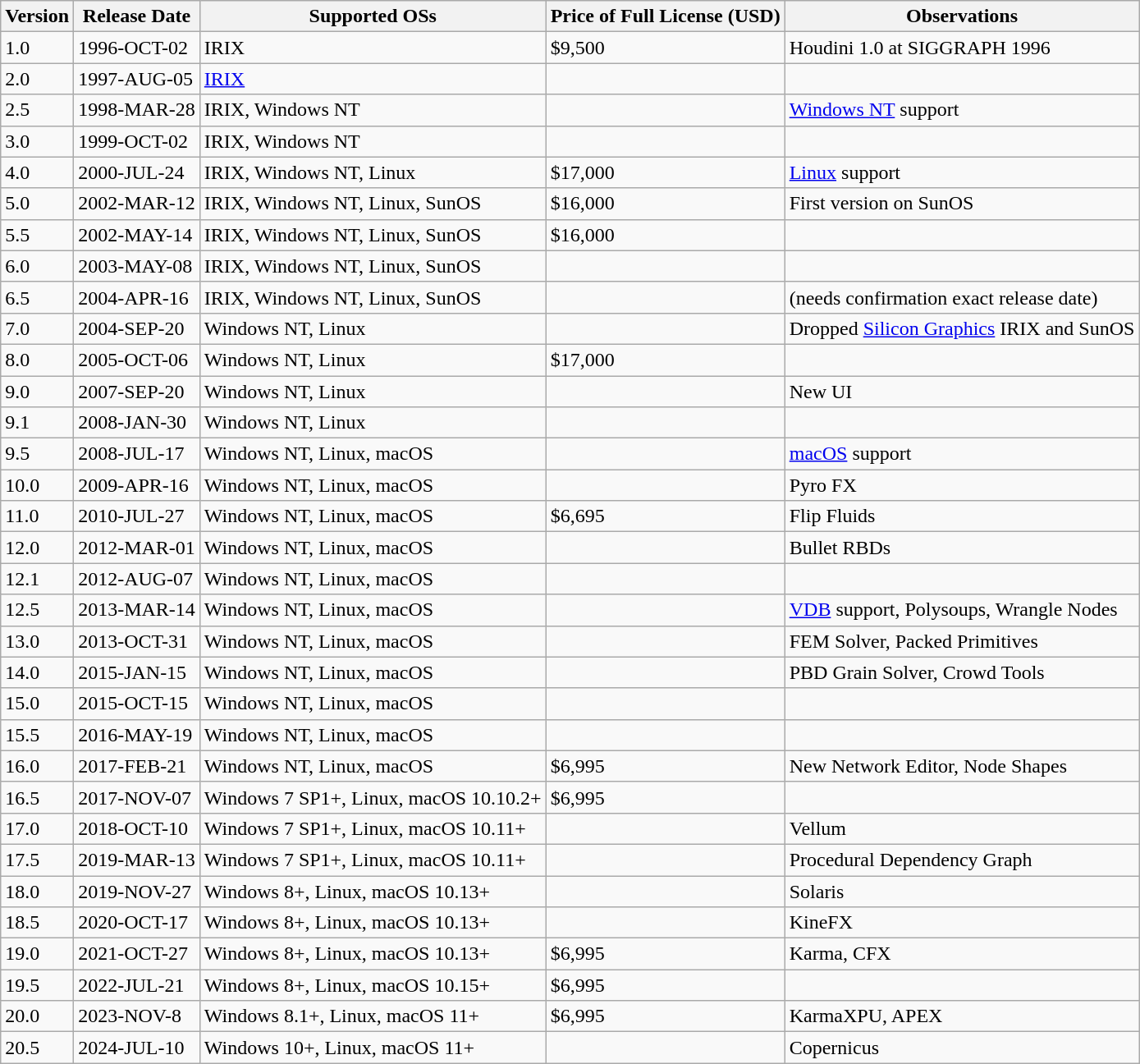<table class="wikitable sortable mw-collapsible mw-collapsed">
<tr>
<th>Version</th>
<th>Release Date</th>
<th>Supported OSs</th>
<th>Price of Full License (USD)</th>
<th>Observations</th>
</tr>
<tr>
<td>1.0</td>
<td>1996-OCT-02</td>
<td>IRIX</td>
<td>$9,500</td>
<td>Houdini 1.0 at SIGGRAPH 1996</td>
</tr>
<tr>
<td>2.0</td>
<td>1997-AUG-05</td>
<td><a href='#'>IRIX</a></td>
<td></td>
<td></td>
</tr>
<tr>
<td>2.5</td>
<td>1998-MAR-28</td>
<td>IRIX, Windows NT</td>
<td></td>
<td><a href='#'>Windows NT</a> support</td>
</tr>
<tr>
<td>3.0</td>
<td>1999-OCT-02</td>
<td>IRIX, Windows NT</td>
<td></td>
<td></td>
</tr>
<tr>
<td>4.0</td>
<td>2000-JUL-24</td>
<td>IRIX, Windows NT, Linux</td>
<td>$17,000</td>
<td><a href='#'>Linux</a> support</td>
</tr>
<tr>
<td>5.0</td>
<td>2002-MAR-12</td>
<td>IRIX, Windows NT, Linux, SunOS</td>
<td>$16,000</td>
<td>First version on SunOS</td>
</tr>
<tr>
<td>5.5</td>
<td>2002-MAY-14</td>
<td>IRIX, Windows NT, Linux, SunOS</td>
<td>$16,000</td>
<td></td>
</tr>
<tr>
<td>6.0</td>
<td>2003-MAY-08</td>
<td>IRIX, Windows NT, Linux, SunOS</td>
<td></td>
<td></td>
</tr>
<tr>
<td>6.5</td>
<td>2004-APR-16</td>
<td>IRIX, Windows NT, Linux, SunOS</td>
<td></td>
<td>(needs confirmation exact release date)</td>
</tr>
<tr>
<td>7.0</td>
<td>2004-SEP-20</td>
<td>Windows NT, Linux</td>
<td></td>
<td>Dropped <a href='#'>Silicon Graphics</a> IRIX and SunOS</td>
</tr>
<tr>
<td>8.0</td>
<td>2005-OCT-06</td>
<td>Windows NT, Linux</td>
<td>$17,000</td>
<td></td>
</tr>
<tr>
<td>9.0</td>
<td>2007-SEP-20</td>
<td>Windows NT, Linux</td>
<td></td>
<td>New UI</td>
</tr>
<tr>
<td>9.1</td>
<td>2008-JAN-30</td>
<td>Windows NT, Linux</td>
<td></td>
<td></td>
</tr>
<tr>
<td>9.5</td>
<td>2008-JUL-17</td>
<td>Windows NT, Linux, macOS</td>
<td></td>
<td><a href='#'>macOS</a> support</td>
</tr>
<tr>
<td>10.0</td>
<td>2009-APR-16</td>
<td>Windows NT, Linux, macOS</td>
<td></td>
<td>Pyro FX</td>
</tr>
<tr>
<td>11.0</td>
<td>2010-JUL-27</td>
<td>Windows NT, Linux, macOS</td>
<td>$6,695</td>
<td>Flip Fluids</td>
</tr>
<tr>
<td>12.0</td>
<td>2012-MAR-01</td>
<td>Windows NT, Linux, macOS</td>
<td></td>
<td>Bullet RBDs</td>
</tr>
<tr>
<td>12.1</td>
<td>2012-AUG-07</td>
<td>Windows NT, Linux, macOS</td>
<td></td>
<td></td>
</tr>
<tr>
<td>12.5</td>
<td>2013-MAR-14</td>
<td>Windows NT, Linux, macOS</td>
<td></td>
<td><a href='#'>VDB</a> support, Polysoups, Wrangle Nodes</td>
</tr>
<tr>
<td>13.0</td>
<td>2013-OCT-31</td>
<td>Windows NT, Linux, macOS</td>
<td></td>
<td>FEM Solver, Packed Primitives</td>
</tr>
<tr>
<td>14.0</td>
<td>2015-JAN-15</td>
<td>Windows NT, Linux, macOS</td>
<td></td>
<td>PBD Grain Solver, Crowd Tools</td>
</tr>
<tr>
<td>15.0</td>
<td>2015-OCT-15</td>
<td>Windows NT, Linux, macOS</td>
<td></td>
<td></td>
</tr>
<tr>
<td>15.5</td>
<td>2016-MAY-19</td>
<td>Windows NT, Linux, macOS</td>
<td></td>
<td></td>
</tr>
<tr>
<td>16.0</td>
<td>2017-FEB-21</td>
<td>Windows NT, Linux, macOS</td>
<td>$6,995</td>
<td>New Network Editor, Node Shapes</td>
</tr>
<tr>
<td>16.5</td>
<td>2017-NOV-07</td>
<td>Windows 7 SP1+, Linux, macOS 10.10.2+</td>
<td>$6,995</td>
<td></td>
</tr>
<tr>
<td>17.0</td>
<td>2018-OCT-10</td>
<td>Windows 7 SP1+, Linux, macOS 10.11+</td>
<td></td>
<td>Vellum</td>
</tr>
<tr>
<td>17.5</td>
<td>2019-MAR-13</td>
<td>Windows 7 SP1+, Linux, macOS 10.11+</td>
<td></td>
<td>Procedural Dependency Graph</td>
</tr>
<tr>
<td>18.0</td>
<td>2019-NOV-27</td>
<td>Windows 8+, Linux, macOS 10.13+</td>
<td></td>
<td>Solaris</td>
</tr>
<tr>
<td>18.5</td>
<td>2020-OCT-17</td>
<td>Windows 8+, Linux, macOS 10.13+</td>
<td></td>
<td>KineFX</td>
</tr>
<tr>
<td>19.0</td>
<td>2021-OCT-27</td>
<td>Windows 8+, Linux, macOS 10.13+</td>
<td>$6,995</td>
<td>Karma, CFX</td>
</tr>
<tr>
<td>19.5</td>
<td>2022-JUL-21</td>
<td>Windows 8+, Linux, macOS 10.15+</td>
<td>$6,995</td>
<td></td>
</tr>
<tr>
<td>20.0</td>
<td>2023-NOV-8</td>
<td>Windows 8.1+, Linux, macOS 11+</td>
<td>$6,995</td>
<td>KarmaXPU, APEX</td>
</tr>
<tr>
<td>20.5</td>
<td>2024-JUL-10</td>
<td>Windows 10+, Linux, macOS 11+</td>
<td></td>
<td>Copernicus</td>
</tr>
</table>
